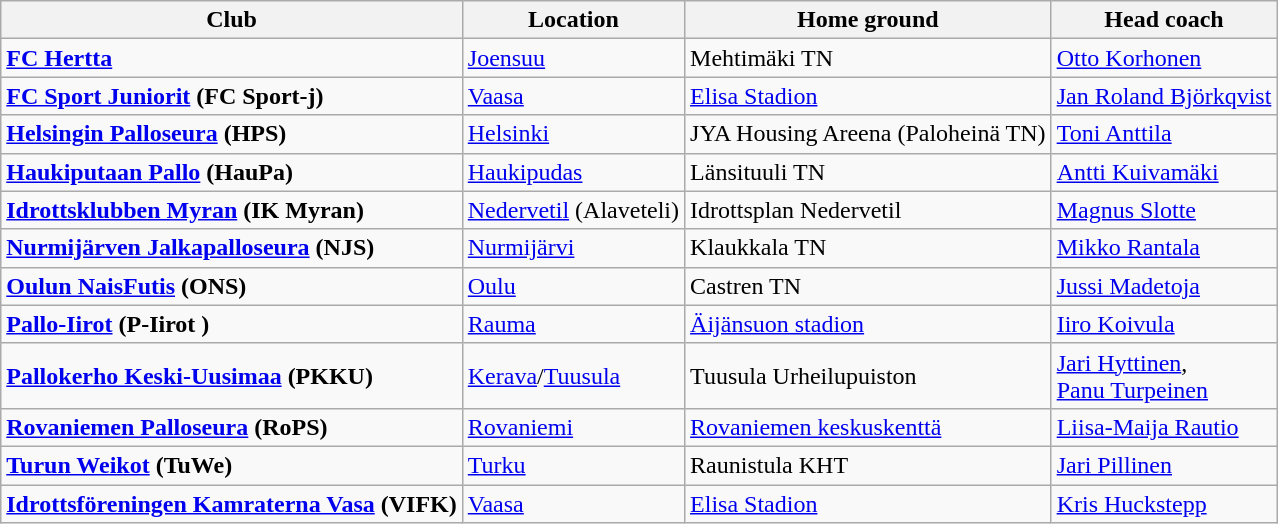<table class="wikitable sortable">
<tr>
<th>Club</th>
<th>Location</th>
<th>Home ground</th>
<th>Head coach</th>
</tr>
<tr>
<td><strong><a href='#'>FC Hertta</a></strong></td>
<td><a href='#'>Joensuu</a></td>
<td>Mehtimäki TN</td>
<td><a href='#'>Otto Korhonen</a></td>
</tr>
<tr>
<td><strong><a href='#'>FC Sport Juniorit</a></strong> <strong>(FC Sport-j)</strong></td>
<td><a href='#'>Vaasa</a></td>
<td><a href='#'>Elisa Stadion</a></td>
<td><a href='#'>Jan Roland Björkqvist</a></td>
</tr>
<tr>
<td><strong><a href='#'>Helsingin Palloseura</a> (HPS)</strong></td>
<td><a href='#'>Helsinki</a></td>
<td>JYA Housing Areena (Paloheinä TN)</td>
<td><a href='#'>Toni Anttila</a></td>
</tr>
<tr>
<td><strong><a href='#'>Haukiputaan Pallo</a> (HauPa)</strong></td>
<td><a href='#'>Haukipudas</a></td>
<td>Länsituuli TN</td>
<td><a href='#'>Antti Kuivamäki</a></td>
</tr>
<tr>
<td><strong><a href='#'>Idrottsklubben Myran</a> (IK Myran)</strong></td>
<td><a href='#'>Nedervetil</a> (Alaveteli)</td>
<td>Idrottsplan Nedervetil</td>
<td><a href='#'>Magnus Slotte</a></td>
</tr>
<tr>
<td><strong><a href='#'>Nurmijärven Jalkapalloseura</a> (NJS)</strong></td>
<td><a href='#'>Nurmijärvi</a></td>
<td>Klaukkala TN</td>
<td><a href='#'>Mikko Rantala</a></td>
</tr>
<tr>
<td><strong><a href='#'>Oulun NaisFutis</a> (ONS)</strong></td>
<td><a href='#'>Oulu</a></td>
<td>Castren TN</td>
<td><a href='#'>Jussi Madetoja</a></td>
</tr>
<tr>
<td><strong><a href='#'>Pallo-Iirot</a> (P-Iirot )</strong></td>
<td><a href='#'>Rauma</a></td>
<td><a href='#'>Äijänsuon stadion</a></td>
<td><a href='#'>Iiro Koivula</a></td>
</tr>
<tr>
<td><strong><a href='#'>Pallokerho Keski-Uusimaa</a> (PKKU)</strong></td>
<td><a href='#'>Kerava</a>/<a href='#'>Tuusula</a></td>
<td>Tuusula Urheilupuiston</td>
<td><a href='#'>Jari Hyttinen</a>,<br><a href='#'>Panu Turpeinen</a></td>
</tr>
<tr>
<td><strong><a href='#'>Rovaniemen Palloseura</a> (RoPS)</strong></td>
<td><a href='#'>Rovaniemi</a></td>
<td><a href='#'>Rovaniemen keskuskenttä</a></td>
<td><a href='#'>Liisa-Maija Rautio</a></td>
</tr>
<tr>
<td><strong><a href='#'>Turun Weikot</a> (TuWe)</strong></td>
<td><a href='#'>Turku</a></td>
<td>Raunistula KHT</td>
<td><a href='#'>Jari Pillinen</a></td>
</tr>
<tr>
<td><strong><a href='#'>Idrottsföreningen Kamraterna Vasa</a> (VIFK)</strong></td>
<td><a href='#'>Vaasa</a></td>
<td><a href='#'>Elisa Stadion</a></td>
<td><a href='#'>Kris Huckstepp</a></td>
</tr>
</table>
